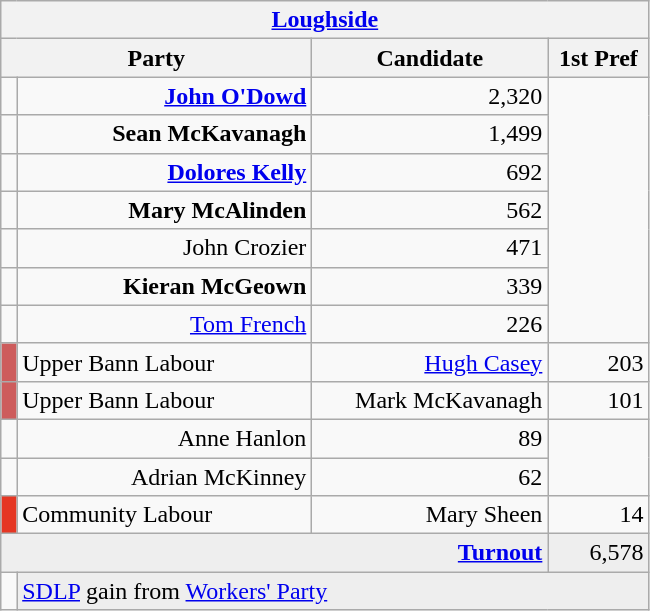<table class="wikitable">
<tr>
<th colspan="4" align="center"><a href='#'>Loughside</a></th>
</tr>
<tr>
<th colspan="2" align="center" width=200>Party</th>
<th width=150>Candidate</th>
<th width=60>1st Pref</th>
</tr>
<tr>
<td></td>
<td align="right"><strong><a href='#'>John O'Dowd</a></strong></td>
<td align="right">2,320</td>
</tr>
<tr>
<td></td>
<td align="right"><strong>Sean McKavanagh</strong></td>
<td align="right">1,499</td>
</tr>
<tr>
<td></td>
<td align="right"><strong><a href='#'>Dolores Kelly</a></strong></td>
<td align="right">692</td>
</tr>
<tr>
<td></td>
<td align="right"><strong>Mary McAlinden</strong></td>
<td align="right">562</td>
</tr>
<tr>
<td></td>
<td align="right">John Crozier</td>
<td align="right">471</td>
</tr>
<tr>
<td></td>
<td align="right"><strong>Kieran McGeown</strong></td>
<td align="right">339</td>
</tr>
<tr>
<td></td>
<td align="right"><a href='#'>Tom French</a></td>
<td align="right">226</td>
</tr>
<tr>
<td style="color:inherit;background-color: #CD5C5C"></td>
<td>Upper Bann Labour</td>
<td align="right"><a href='#'>Hugh Casey</a></td>
<td align="right">203</td>
</tr>
<tr>
<td style="color:inherit;background-color: #CD5C5C"></td>
<td>Upper Bann Labour</td>
<td align="right">Mark McKavanagh</td>
<td align="right">101</td>
</tr>
<tr>
<td></td>
<td align="right">Anne Hanlon</td>
<td align="right">89</td>
</tr>
<tr>
<td></td>
<td align="right">Adrian McKinney</td>
<td align="right">62</td>
</tr>
<tr>
<td style="color:inherit;background-color: #E53623"></td>
<td>Community Labour</td>
<td align="right">Mary Sheen</td>
<td align="right">14</td>
</tr>
<tr bgcolor="EEEEEE">
<td colspan=3 align="right"><strong><a href='#'>Turnout</a></strong></td>
<td align="right">6,578</td>
</tr>
<tr>
<td bgcolor=></td>
<td colspan=3 bgcolor="EEEEEE"><a href='#'>SDLP</a> gain from <a href='#'>Workers' Party</a></td>
</tr>
</table>
